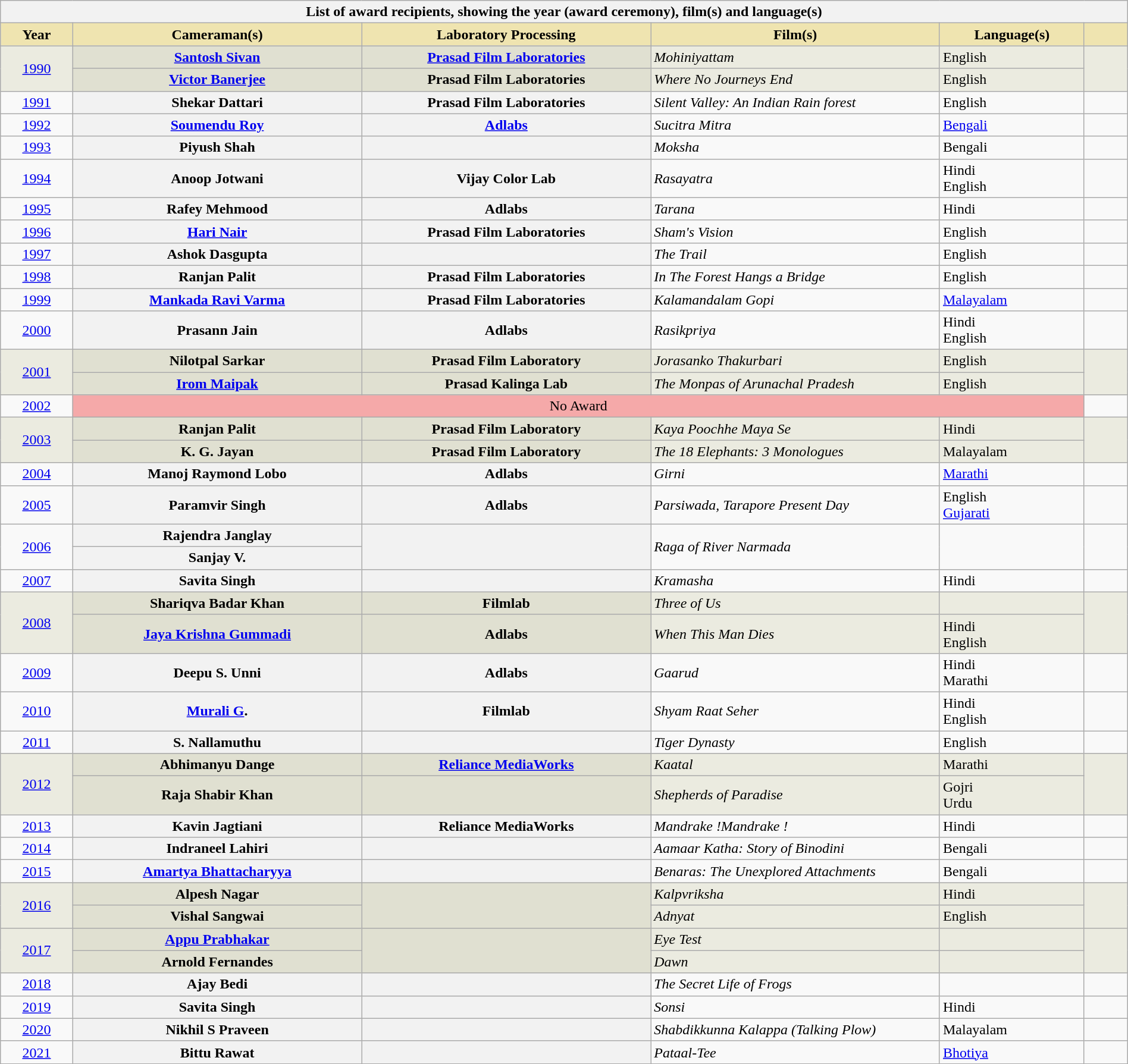<table class="wikitable sortable plainrowheaders" style="width:100%">
<tr>
<th colspan="6">List of award recipients, showing the year (award ceremony), film(s) and language(s)</th>
</tr>
<tr>
<th scope="col" style="background-color:#EFE4B0;width:5%;">Year</th>
<th scope="col" style="background-color:#EFE4B0;width:20%;">Cameraman(s)</th>
<th scope="col" style="background-color:#EFE4B0;width:20%;">Laboratory Processing</th>
<th scope="col" style="background-color:#EFE4B0;width:20%;">Film(s)</th>
<th scope="col" style="background-color:#EFE4B0;width:10%;">Language(s)</th>
<th scope="col" style="background-color:#EFE4B0;width:3%;" class="unsortable"></th>
</tr>
<tr style="background-color:#EBEBE0">
<td align="center" rowspan="2"><a href='#'>1990<br></a></td>
<th scope="row" style="background-color:#E0E0D1"><a href='#'>Santosh Sivan</a></th>
<th scope="row" style="background-color:#E0E0D1"><a href='#'>Prasad Film Laboratories</a></th>
<td><em>Mohiniyattam</em></td>
<td>English</td>
<td align="center" rowspan="2"></td>
</tr>
<tr style="background-color:#EBEBE0">
<th scope="row" style="background-color:#E0E0D1"><a href='#'>Victor Banerjee</a></th>
<th scope="row" style="background-color:#E0E0D1">Prasad Film Laboratories</th>
<td><em>Where No Journeys End</em></td>
<td>English</td>
</tr>
<tr>
<td align="center"><a href='#'>1991<br></a></td>
<th scope="row">Shekar Dattari</th>
<th scope="row">Prasad Film Laboratories</th>
<td><em>Silent Valley: An Indian Rain forest</em></td>
<td>English</td>
<td align="center"></td>
</tr>
<tr>
<td align="center"><a href='#'>1992<br></a></td>
<th scope="row"><a href='#'>Soumendu Roy</a></th>
<th scope="row"><a href='#'>Adlabs</a></th>
<td><em>Sucitra Mitra</em></td>
<td><a href='#'>Bengali</a></td>
<td align="center"></td>
</tr>
<tr>
<td align="center"><a href='#'>1993<br></a></td>
<th scope="row">Piyush Shah</th>
<th scope="row"></th>
<td><em>Moksha</em></td>
<td>Bengali</td>
<td align="center"></td>
</tr>
<tr>
<td align="center"><a href='#'>1994<br></a></td>
<th scope="row">Anoop Jotwani</th>
<th scope="row">Vijay Color Lab</th>
<td><em>Rasayatra</em></td>
<td>Hindi<br>English</td>
<td align="center"></td>
</tr>
<tr>
<td align="center"><a href='#'>1995<br></a></td>
<th scope="row">Rafey Mehmood</th>
<th scope="row">Adlabs</th>
<td><em>Tarana</em></td>
<td>Hindi</td>
<td align="center"></td>
</tr>
<tr>
<td align="center"><a href='#'>1996<br></a></td>
<th scope="row"><a href='#'>Hari Nair</a></th>
<th scope="row">Prasad Film Laboratories</th>
<td><em>Sham's Vision</em></td>
<td>English</td>
<td align="center"></td>
</tr>
<tr>
<td align="center"><a href='#'>1997<br></a></td>
<th scope="row">Ashok Dasgupta</th>
<th scope="row"></th>
<td><em>The Trail</em></td>
<td>English</td>
<td align="center"></td>
</tr>
<tr>
<td align="center"><a href='#'>1998<br></a></td>
<th scope="row">Ranjan Palit</th>
<th scope="row">Prasad Film Laboratories</th>
<td><em>In The Forest Hangs a Bridge</em></td>
<td>English</td>
<td align="center"></td>
</tr>
<tr>
<td align="center"><a href='#'>1999<br></a></td>
<th scope="row"><a href='#'>Mankada Ravi Varma</a></th>
<th scope="row">Prasad Film Laboratories</th>
<td><em>Kalamandalam Gopi</em></td>
<td><a href='#'>Malayalam</a></td>
<td align="center"></td>
</tr>
<tr>
<td align="center"><a href='#'>2000<br></a></td>
<th scope="row">Prasann Jain</th>
<th scope="row">Adlabs</th>
<td><em>Rasikpriya</em></td>
<td>Hindi<br>English</td>
<td align="center"></td>
</tr>
<tr style="background-color:#EBEBE0">
<td align="center" rowspan="2"><a href='#'>2001<br></a></td>
<th scope="row" style="background-color:#E0E0D1">Nilotpal Sarkar</th>
<th scope="row" style="background-color:#E0E0D1">Prasad Film Laboratory</th>
<td><em>Jorasanko Thakurbari</em></td>
<td>English</td>
<td align="center" rowspan="2"></td>
</tr>
<tr style="background-color:#EBEBE0">
<th scope="row" style="background-color:#E0E0D1"><a href='#'>Irom Maipak</a></th>
<th scope="row" style="background-color:#E0E0D1">Prasad Kalinga Lab</th>
<td><em>The Monpas of Arunachal Pradesh</em></td>
<td>English</td>
</tr>
<tr>
<td align="center"><a href='#'>2002<br></a></td>
<td colspan="4" bgcolor="#F5A9A9" align="center">No Award</td>
<td align="center"></td>
</tr>
<tr style="background-color:#EBEBE0">
<td align="center" rowspan="2"><a href='#'>2003<br></a></td>
<th scope="row" style="background-color:#E0E0D1">Ranjan Palit</th>
<th scope="row" style="background-color:#E0E0D1">Prasad Film Laboratory</th>
<td><em>Kaya Poochhe Maya Se</em></td>
<td>Hindi</td>
<td align="center" rowspan="2"></td>
</tr>
<tr style="background-color:#EBEBE0">
<th scope="row" style="background-color:#E0E0D1">K. G. Jayan</th>
<th scope="row" style="background-color:#E0E0D1">Prasad Film Laboratory</th>
<td><em>The 18 Elephants: 3 Monologues</em></td>
<td>Malayalam</td>
</tr>
<tr>
<td align="center"><a href='#'>2004<br></a></td>
<th scope="row">Manoj Raymond Lobo</th>
<th scope="row">Adlabs</th>
<td><em>Girni</em></td>
<td><a href='#'>Marathi</a></td>
<td align="center"></td>
</tr>
<tr>
<td align="center"><a href='#'>2005<br></a></td>
<th scope="row">Paramvir Singh</th>
<th scope="row">Adlabs</th>
<td><em>Parsiwada, Tarapore Present Day</em></td>
<td>English<br><a href='#'>Gujarati</a></td>
<td align="center"></td>
</tr>
<tr>
<td align="center" rowspan="2"><a href='#'>2006<br></a></td>
<th scope="row">Rajendra Janglay</th>
<th scope="row" rowspan="2"></th>
<td rowspan="2"><em>Raga of River Narmada</em></td>
<td rowspan="2"></td>
<td align="center" rowspan="2"></td>
</tr>
<tr>
<th scope="row">Sanjay V.</th>
</tr>
<tr>
<td align="center"><a href='#'>2007<br></a></td>
<th scope="row">Savita Singh</th>
<th scope="row"></th>
<td><em>Kramasha</em></td>
<td>Hindi</td>
<td align="center"></td>
</tr>
<tr style="background-color:#EBEBE0">
<td align="center" rowspan="2"><a href='#'>2008<br></a></td>
<th scope="row" style="background-color:#E0E0D1">Shariqva Badar Khan</th>
<th scope="row" style="background-color:#E0E0D1">Filmlab</th>
<td><em>Three of Us</em></td>
<td></td>
<td align="center" rowspan="2"></td>
</tr>
<tr style="background-color:#EBEBE0">
<th scope="row" style="background-color:#E0E0D1"><a href='#'>Jaya Krishna Gummadi</a></th>
<th scope="row" style="background-color:#E0E0D1">Adlabs</th>
<td><em>When This Man Dies</em></td>
<td>Hindi<br>English</td>
</tr>
<tr>
<td align="center"><a href='#'>2009<br></a></td>
<th scope="row">Deepu S. Unni</th>
<th scope="row">Adlabs</th>
<td><em>Gaarud</em></td>
<td>Hindi<br>Marathi</td>
<td align="center"></td>
</tr>
<tr>
<td align="center"><a href='#'>2010<br></a></td>
<th scope="row"><a href='#'>Murali G</a>.</th>
<th scope="row">Filmlab</th>
<td><em>Shyam Raat Seher</em></td>
<td>Hindi<br>English</td>
<td align="center"></td>
</tr>
<tr>
<td align="center"><a href='#'>2011<br></a></td>
<th scope="row">S. Nallamuthu</th>
<th scope="row"></th>
<td><em>Tiger Dynasty</em></td>
<td>English</td>
<td align="center"></td>
</tr>
<tr style="background-color:#EBEBE0">
<td align="center" rowspan="2"><a href='#'>2012<br></a></td>
<th scope="row" style="background-color:#E0E0D1">Abhimanyu Dange</th>
<th scope="row" style="background-color:#E0E0D1"><a href='#'>Reliance MediaWorks</a></th>
<td><em>Kaatal</em></td>
<td>Marathi</td>
<td align="center" rowspan="2"></td>
</tr>
<tr style="background-color:#EBEBE0">
<th scope="row" style="background-color:#E0E0D1">Raja Shabir Khan</th>
<th scope="row" style="background-color:#E0E0D1"></th>
<td><em>Shepherds of Paradise</em></td>
<td>Gojri<br>Urdu</td>
</tr>
<tr>
<td align="center"><a href='#'>2013<br></a></td>
<th scope="row">Kavin Jagtiani</th>
<th scope="row">Reliance MediaWorks</th>
<td><em>Mandrake !Mandrake !</em></td>
<td>Hindi</td>
<td align="center"></td>
</tr>
<tr>
<td align="center"><a href='#'>2014<br></a></td>
<th scope="row">Indraneel Lahiri</th>
<th scope="row"></th>
<td><em>Aamaar Katha: Story of Binodini</em></td>
<td>Bengali</td>
<td align="center"></td>
</tr>
<tr>
<td align="center"><a href='#'>2015<br></a></td>
<th scope="row"><a href='#'>Amartya Bhattacharyya</a></th>
<th scope="row"></th>
<td><em>Benaras: The Unexplored Attachments</em></td>
<td>Bengali</td>
<td align="center"></td>
</tr>
<tr style="background-color:#EBEBE0">
<td align="center" rowspan="2"><a href='#'>2016<br></a></td>
<th scope="row" style="background-color:#E0E0D1">Alpesh Nagar</th>
<th scope="row" style="background-color:#E0E0D1"  rowspan="2"></th>
<td><em>Kalpvriksha</em></td>
<td>Hindi</td>
<td align="center" rowspan="2"></td>
</tr>
<tr style="background-color:#EBEBE0">
<th scope="row" style="background-color:#E0E0D1">Vishal Sangwai</th>
<td><em>Adnyat</em></td>
<td>English</td>
</tr>
<tr style="background-color:#EBEBE0">
<td align="center" rowspan="2"><a href='#'>2017<br></a></td>
<th scope="row" style="background-color:#E0E0D1"><a href='#'>Appu Prabhakar</a></th>
<th scope="row" style="background-color:#E0E0D1" rowspan="2"></th>
<td><em>Eye Test</em></td>
<td></td>
<td align="center" rowspan="2"></td>
</tr>
<tr style="background-color:#EBEBE0">
<th scope="row" style="background-color:#E0E0D1">Arnold Fernandes</th>
<td><em>Dawn</em></td>
<td></td>
</tr>
<tr>
<td align="center"><a href='#'>2018<br></a></td>
<th scope="row">Ajay Bedi</th>
<th scope="row"></th>
<td><em>The Secret Life of Frogs</em></td>
<td></td>
<td align="center"></td>
</tr>
<tr>
<td align="center"><a href='#'>2019<br></a></td>
<th scope="row">Savita Singh</th>
<th scope="row"></th>
<td><em>Sonsi</em></td>
<td>Hindi</td>
<td align="center"></td>
</tr>
<tr>
<td align="center"><a href='#'>2020<br></a></td>
<th scope="row">Nikhil S Praveen</th>
<th scope="row"></th>
<td><em>Shabdikkunna Kalappa (Talking Plow)</em></td>
<td>Malayalam</td>
<td align="center"></td>
</tr>
<tr>
<td align="center"><a href='#'>2021<br></a></td>
<th scope="row">Bittu Rawat</th>
<th scope="row"></th>
<td><em>Pataal-Tee</em></td>
<td><a href='#'>Bhotiya</a></td>
<td align="center"></td>
</tr>
</table>
